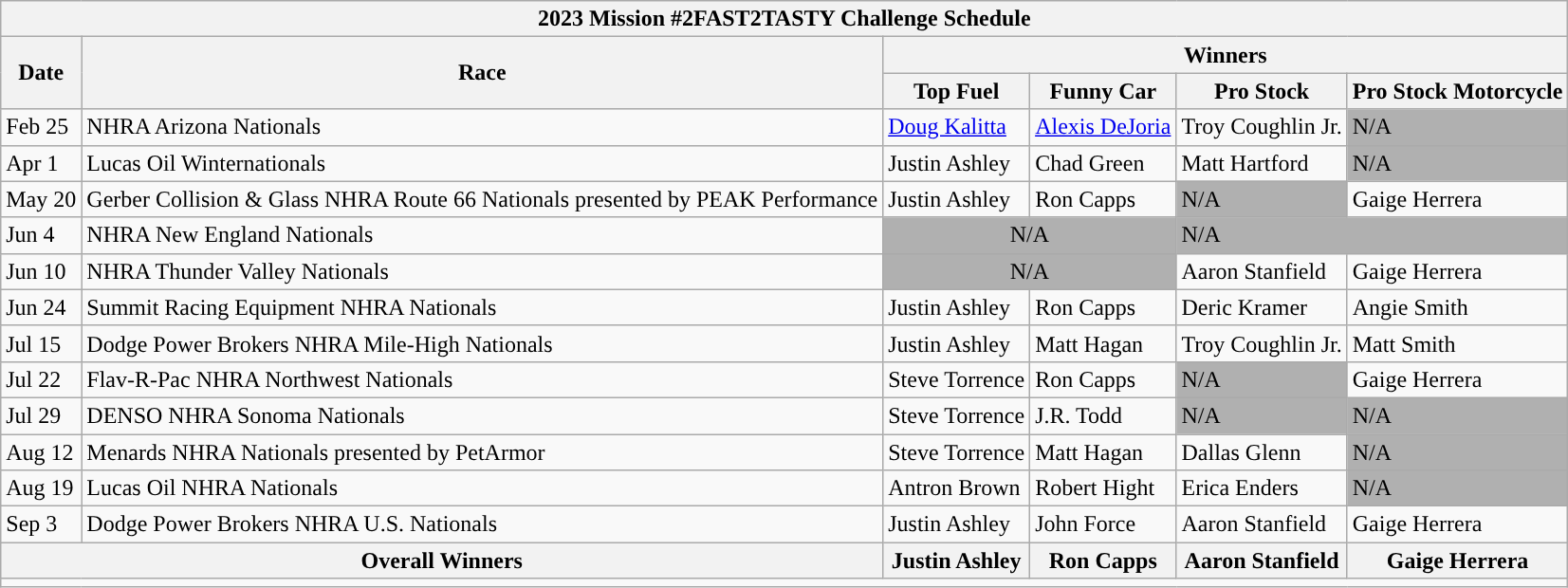<table class="wikitable">
<tr>
<th colspan="6">2023 Mission #2FAST2TASTY Challenge Schedule</th>
</tr>
<tr>
<th rowspan="2">Date</th>
<th rowspan="2">Race</th>
<th colspan="4">Winners</th>
</tr>
<tr>
<th>Top Fuel</th>
<th>Funny Car</th>
<th>Pro Stock</th>
<th>Pro Stock Motorcycle</th>
</tr>
<tr>
<td>Feb 25</td>
<td>NHRA Arizona Nationals</td>
<td><a href='#'>Doug Kalitta</a></td>
<td><a href='#'>Alexis DeJoria</a></td>
<td>Troy Coughlin Jr.</td>
<td style="background:#b0b0b0;">N/A</td>
</tr>
<tr>
<td>Apr 1</td>
<td>Lucas Oil Winternationals</td>
<td>Justin Ashley</td>
<td>Chad Green</td>
<td>Matt Hartford</td>
<td style="background:#b0b0b0;">N/A</td>
</tr>
<tr>
<td>May 20</td>
<td>Gerber Collision & Glass NHRA Route 66 Nationals presented by PEAK Performance</td>
<td>Justin Ashley</td>
<td>Ron Capps</td>
<td style="background:#b0b0b0;">N/A</td>
<td>Gaige Herrera</td>
</tr>
<tr>
<td>Jun 4</td>
<td>NHRA New England Nationals</td>
<td colspan="2" align="center" style="background:#b0b0b0;">N/A</td>
<td colspan=2 style="background:#b0b0b0;">N/A</td>
</tr>
<tr>
<td>Jun 10</td>
<td>NHRA Thunder Valley Nationals</td>
<td colspan="2" align="center" style="background:#b0b0b0;">N/A </td>
<td>Aaron Stanfield</td>
<td>Gaige Herrera</td>
</tr>
<tr>
<td>Jun 24</td>
<td>Summit Racing Equipment NHRA Nationals</td>
<td>Justin Ashley</td>
<td>Ron Capps</td>
<td>Deric Kramer</td>
<td>Angie Smith</td>
</tr>
<tr>
<td>Jul 15</td>
<td>Dodge Power Brokers NHRA Mile-High Nationals</td>
<td>Justin Ashley</td>
<td>Matt Hagan</td>
<td>Troy Coughlin Jr.</td>
<td>Matt Smith</td>
</tr>
<tr>
<td>Jul 22</td>
<td>Flav-R-Pac NHRA Northwest Nationals</td>
<td>Steve Torrence</td>
<td>Ron Capps</td>
<td style="background:#b0b0b0;">N/A</td>
<td>Gaige Herrera</td>
</tr>
<tr>
<td>Jul 29</td>
<td>DENSO NHRA Sonoma Nationals</td>
<td>Steve Torrence</td>
<td>J.R. Todd</td>
<td style="background:#b0b0b0;">N/A</td>
<td style="background:#b0b0b0;">N/A</td>
</tr>
<tr>
<td>Aug 12</td>
<td>Menards NHRA Nationals presented by PetArmor</td>
<td>Steve Torrence</td>
<td>Matt Hagan</td>
<td>Dallas Glenn</td>
<td style="background:#b0b0b0;">N/A</td>
</tr>
<tr>
<td>Aug 19</td>
<td>Lucas Oil NHRA Nationals</td>
<td>Antron Brown</td>
<td>Robert Hight</td>
<td>Erica Enders</td>
<td style="background:#b0b0b0;">N/A</td>
</tr>
<tr>
<td>Sep 3</td>
<td>Dodge Power Brokers NHRA U.S. Nationals</td>
<td>Justin Ashley</td>
<td>John Force</td>
<td>Aaron Stanfield</td>
<td>Gaige Herrera</td>
</tr>
<tr>
<th align="center" colspan="2">Overall Winners</th>
<th>Justin Ashley</th>
<th>Ron Capps</th>
<th>Aaron Stanfield</th>
<th>Gaige Herrera</th>
</tr>
<tr>
<td align="center" colspan="6" style="font-size: 10pt"></td>
</tr>
</table>
